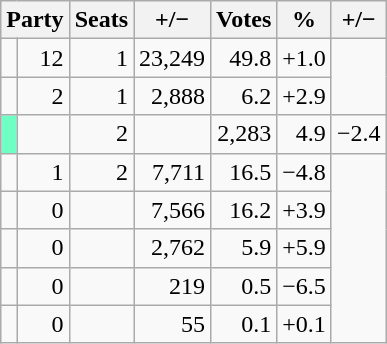<table class="wikitable" style="text-align:right">
<tr>
<th colspan="2">Party</th>
<th>Seats</th>
<th>+/−</th>
<th>Votes</th>
<th>%</th>
<th>+/−</th>
</tr>
<tr>
<td></td>
<td>12</td>
<td> 1</td>
<td>23,249</td>
<td>49.8</td>
<td><span>+1.0</span></td>
</tr>
<tr>
<td></td>
<td>2</td>
<td> 1</td>
<td>2,888</td>
<td>6.2</td>
<td><span>+2.9</span></td>
</tr>
<tr>
<td style="background-color: #6EFFC5"></td>
<td></td>
<td>2</td>
<td></td>
<td>2,283</td>
<td>4.9</td>
<td><span>−2.4</span></td>
</tr>
<tr>
<td></td>
<td>1</td>
<td> 2</td>
<td>7,711</td>
<td>16.5</td>
<td><span>−4.8</span></td>
</tr>
<tr>
<td></td>
<td>0</td>
<td></td>
<td>7,566</td>
<td>16.2</td>
<td><span>+3.9</span></td>
</tr>
<tr>
<td></td>
<td>0</td>
<td></td>
<td>2,762</td>
<td>5.9</td>
<td><span>+5.9</span></td>
</tr>
<tr>
<td></td>
<td>0</td>
<td></td>
<td>219</td>
<td>0.5</td>
<td><span>−6.5</span></td>
</tr>
<tr>
<td></td>
<td>0</td>
<td></td>
<td>55</td>
<td>0.1</td>
<td><span>+0.1</span></td>
</tr>
</table>
